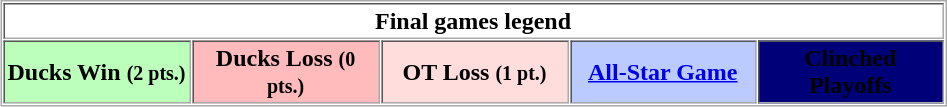<table align="center" border="1" cellpadding="2" cellspacing="1" style="border:1px solid #aaa">
<tr>
<th colspan="5">Final games legend</th>
</tr>
<tr>
<th bgcolor="bbffbb" width="119px">Ducks Win <small>(2 pts.)</small></th>
<th bgcolor="ffbbbb" width="119px">Ducks Loss <small>(0 pts.)</small></th>
<th bgcolor="ffdddd" width="119px">OT Loss <small>(1 pt.)</small></th>
<th bgcolor="bbcaff" width="118px"><a href='#'>All-Star Game</a></th>
<th bgcolor="000078" width="118px"><span>Clinched Playoffs</span></th>
</tr>
</table>
